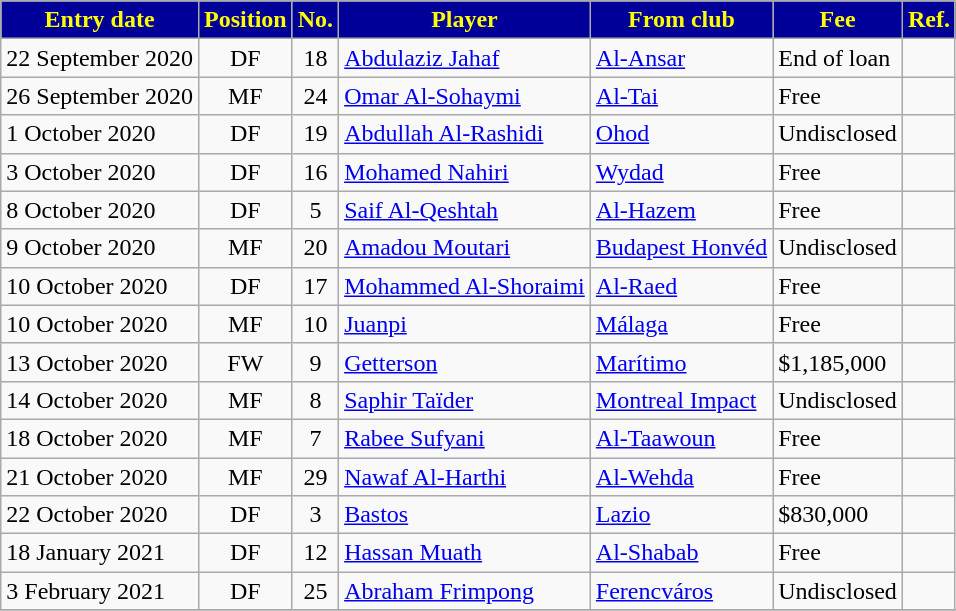<table class="wikitable sortable">
<tr>
<th style="background:#000099; color:yellow;"><strong>Entry date</strong></th>
<th style="background:#000099; color:yellow;"><strong>Position</strong></th>
<th style="background:#000099; color:yellow;"><strong>No.</strong></th>
<th style="background:#000099; color:yellow;"><strong>Player</strong></th>
<th style="background:#000099; color:yellow;"><strong>From club</strong></th>
<th style="background:#000099; color:yellow;"><strong>Fee</strong></th>
<th style="background:#000099; color:yellow;"><strong>Ref.</strong></th>
</tr>
<tr>
<td>22 September 2020</td>
<td style="text-align:center;">DF</td>
<td style="text-align:center;">18</td>
<td style="text-align:left;"> <a href='#'>Abdulaziz Jahaf</a></td>
<td style="text-align:left;"> <a href='#'>Al-Ansar</a></td>
<td>End of loan</td>
<td></td>
</tr>
<tr>
<td>26 September 2020</td>
<td style="text-align:center;">MF</td>
<td style="text-align:center;">24</td>
<td style="text-align:left;"> <a href='#'>Omar Al-Sohaymi</a></td>
<td style="text-align:left;"> <a href='#'>Al-Tai</a></td>
<td>Free</td>
<td></td>
</tr>
<tr>
<td>1 October 2020</td>
<td style="text-align:center;">DF</td>
<td style="text-align:center;">19</td>
<td style="text-align:left;"> <a href='#'>Abdullah Al-Rashidi</a></td>
<td style="text-align:left;"> <a href='#'>Ohod</a></td>
<td>Undisclosed</td>
<td></td>
</tr>
<tr>
<td>3 October 2020</td>
<td style="text-align:center;">DF</td>
<td style="text-align:center;">16</td>
<td style="text-align:left;"> <a href='#'>Mohamed Nahiri</a></td>
<td style="text-align:left;"> <a href='#'>Wydad</a></td>
<td>Free</td>
<td></td>
</tr>
<tr>
<td>8 October 2020</td>
<td style="text-align:center;">DF</td>
<td style="text-align:center;">5</td>
<td style="text-align:left;"> <a href='#'>Saif Al-Qeshtah</a></td>
<td style="text-align:left;"> <a href='#'>Al-Hazem</a></td>
<td>Free</td>
<td></td>
</tr>
<tr>
<td>9 October 2020</td>
<td style="text-align:center;">MF</td>
<td style="text-align:center;">20</td>
<td style="text-align:left;"> <a href='#'>Amadou Moutari</a></td>
<td style="text-align:left;"> <a href='#'>Budapest Honvéd</a></td>
<td>Undisclosed</td>
<td></td>
</tr>
<tr>
<td>10 October 2020</td>
<td style="text-align:center;">DF</td>
<td style="text-align:center;">17</td>
<td style="text-align:left;"> <a href='#'>Mohammed Al-Shoraimi</a></td>
<td style="text-align:left;"> <a href='#'>Al-Raed</a></td>
<td>Free</td>
<td></td>
</tr>
<tr>
<td>10 October 2020</td>
<td style="text-align:center;">MF</td>
<td style="text-align:center;">10</td>
<td style="text-align:left;"> <a href='#'>Juanpi</a></td>
<td style="text-align:left;"> <a href='#'>Málaga</a></td>
<td>Free</td>
<td></td>
</tr>
<tr>
<td>13 October 2020</td>
<td style="text-align:center;">FW</td>
<td style="text-align:center;">9</td>
<td style="text-align:left;"> <a href='#'>Getterson</a></td>
<td style="text-align:left;"> <a href='#'>Marítimo</a></td>
<td>$1,185,000</td>
<td></td>
</tr>
<tr>
<td>14 October 2020</td>
<td style="text-align:center;">MF</td>
<td style="text-align:center;">8</td>
<td style="text-align:left;"> <a href='#'>Saphir Taïder</a></td>
<td style="text-align:left;"> <a href='#'>Montreal Impact</a></td>
<td>Undisclosed</td>
<td></td>
</tr>
<tr>
<td>18 October 2020</td>
<td style="text-align:center;">MF</td>
<td style="text-align:center;">7</td>
<td style="text-align:left;"> <a href='#'>Rabee Sufyani</a></td>
<td style="text-align:left;"> <a href='#'>Al-Taawoun</a></td>
<td>Free</td>
<td></td>
</tr>
<tr>
<td>21 October 2020</td>
<td style="text-align:center;">MF</td>
<td style="text-align:center;">29</td>
<td style="text-align:left;"> <a href='#'>Nawaf Al-Harthi</a></td>
<td style="text-align:left;"> <a href='#'>Al-Wehda</a></td>
<td>Free</td>
<td></td>
</tr>
<tr>
<td>22 October 2020</td>
<td style="text-align:center;">DF</td>
<td style="text-align:center;">3</td>
<td style="text-align:left;"> <a href='#'>Bastos</a></td>
<td style="text-align:left;"> <a href='#'>Lazio</a></td>
<td>$830,000</td>
<td></td>
</tr>
<tr>
<td>18 January 2021</td>
<td style="text-align:center;">DF</td>
<td style="text-align:center;">12</td>
<td style="text-align:left;"> <a href='#'>Hassan Muath</a></td>
<td style="text-align:left;"> <a href='#'>Al-Shabab</a></td>
<td>Free</td>
<td></td>
</tr>
<tr>
<td>3 February 2021</td>
<td style="text-align:center;">DF</td>
<td style="text-align:center;">25</td>
<td style="text-align:left;"> <a href='#'>Abraham Frimpong</a></td>
<td style="text-align:left;"> <a href='#'>Ferencváros</a></td>
<td>Undisclosed</td>
<td></td>
</tr>
<tr>
</tr>
</table>
